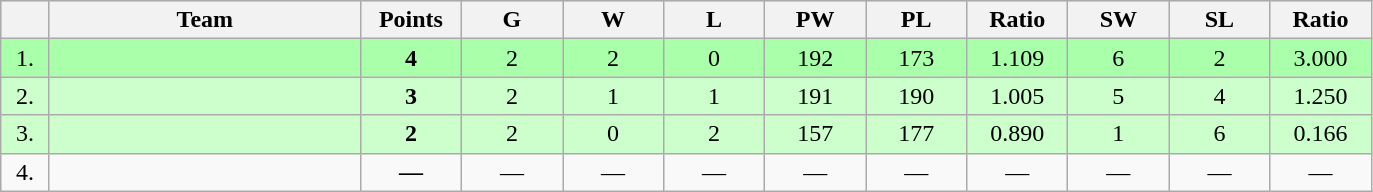<table class=wikitable style="text-align:center">
<tr style="background: #DCDCDC">
<th width="25"></th>
<th width="200">Team</th>
<th width="60">Points</th>
<th width="60">G</th>
<th width="60">W</th>
<th width="60">L</th>
<th width="60">PW</th>
<th width="60">PL</th>
<th width="60">Ratio</th>
<th width="60">SW</th>
<th width="60">SL</th>
<th width="60">Ratio</th>
</tr>
<tr style="background: #AAFFAA">
<td>1.</td>
<td align=left></td>
<td><strong>4</strong></td>
<td>2</td>
<td>2</td>
<td>0</td>
<td>192</td>
<td>173</td>
<td>1.109</td>
<td>6</td>
<td>2</td>
<td>3.000</td>
</tr>
<tr style="background: #CCFFCC">
<td>2.</td>
<td align=left></td>
<td><strong>3</strong></td>
<td>2</td>
<td>1</td>
<td>1</td>
<td>191</td>
<td>190</td>
<td>1.005</td>
<td>5</td>
<td>4</td>
<td>1.250</td>
</tr>
<tr style="background: #CCFFCC">
<td>3.</td>
<td align=left></td>
<td><strong>2</strong></td>
<td>2</td>
<td>0</td>
<td>2</td>
<td>157</td>
<td>177</td>
<td>0.890</td>
<td>1</td>
<td>6</td>
<td>0.166</td>
</tr>
<tr>
<td>4.</td>
<td align=left><s></s></td>
<td><strong>—</strong></td>
<td>—</td>
<td>—</td>
<td>—</td>
<td>—</td>
<td>—</td>
<td>—</td>
<td>—</td>
<td>—</td>
<td>—</td>
</tr>
</table>
